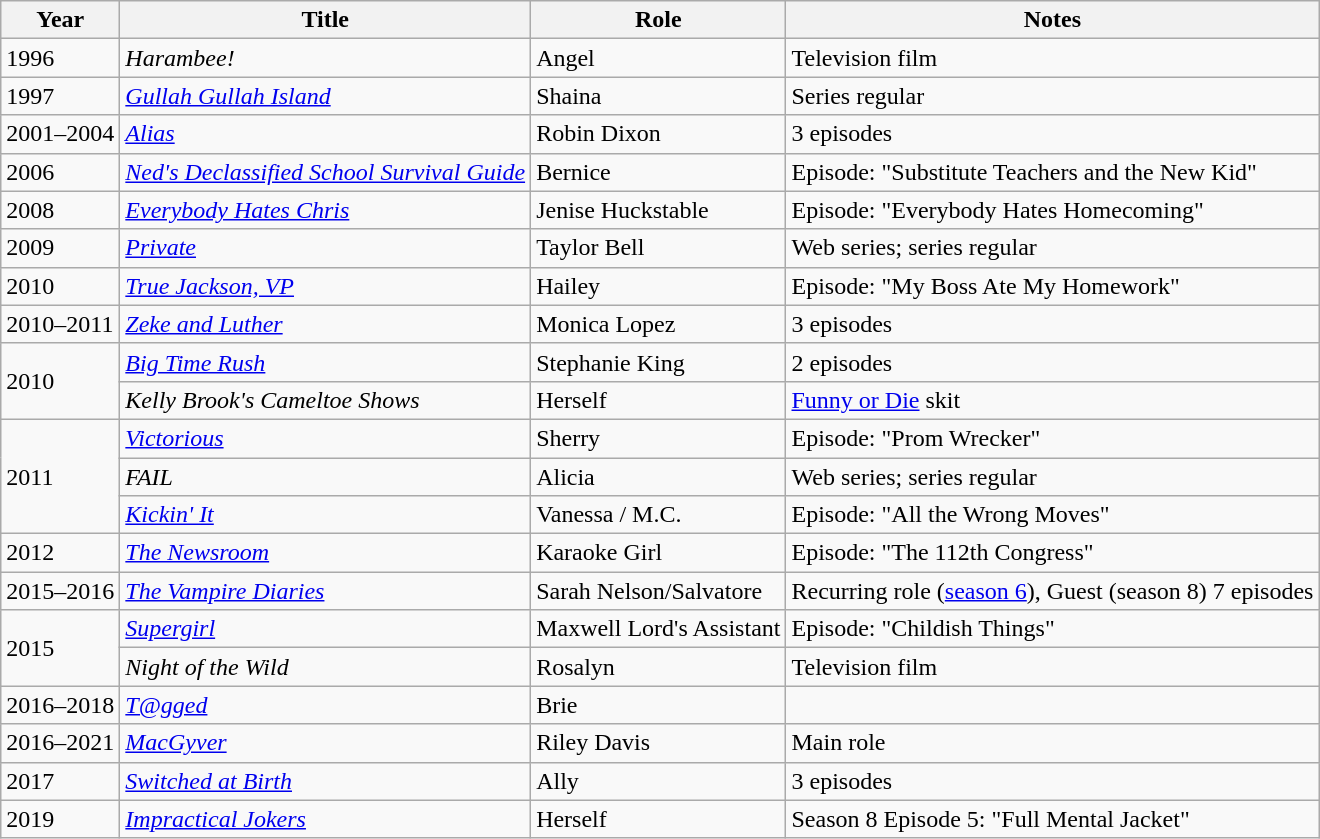<table class="wikitable sortable">
<tr>
<th>Year</th>
<th>Title</th>
<th>Role</th>
<th class="unsortable">Notes</th>
</tr>
<tr>
<td>1996</td>
<td><em>Harambee!</em></td>
<td>Angel</td>
<td>Television film</td>
</tr>
<tr>
<td>1997</td>
<td><em><a href='#'>Gullah Gullah Island</a></em></td>
<td>Shaina</td>
<td>Series regular</td>
</tr>
<tr>
<td>2001–2004</td>
<td><em><a href='#'>Alias</a></em></td>
<td>Robin Dixon</td>
<td>3 episodes</td>
</tr>
<tr>
<td>2006</td>
<td><em><a href='#'>Ned's Declassified School Survival Guide</a></em></td>
<td>Bernice</td>
<td>Episode: "Substitute Teachers and the New Kid"</td>
</tr>
<tr>
<td>2008</td>
<td><em><a href='#'>Everybody Hates Chris</a></em></td>
<td>Jenise Huckstable</td>
<td>Episode: "Everybody Hates Homecoming"</td>
</tr>
<tr>
<td>2009</td>
<td><em><a href='#'>Private</a></em></td>
<td>Taylor Bell</td>
<td>Web series; series regular</td>
</tr>
<tr>
<td>2010</td>
<td><em><a href='#'>True Jackson, VP</a></em></td>
<td>Hailey</td>
<td>Episode: "My Boss Ate My Homework"</td>
</tr>
<tr>
<td>2010–2011</td>
<td><em><a href='#'>Zeke and Luther</a></em></td>
<td>Monica Lopez</td>
<td>3 episodes</td>
</tr>
<tr>
<td rowspan="2">2010</td>
<td><em><a href='#'>Big Time Rush</a></em></td>
<td>Stephanie King</td>
<td>2 episodes</td>
</tr>
<tr>
<td><em>Kelly Brook's Cameltoe Shows</em></td>
<td>Herself</td>
<td><a href='#'>Funny or Die</a> skit</td>
</tr>
<tr>
<td rowspan="3">2011</td>
<td><em><a href='#'>Victorious</a></em></td>
<td>Sherry</td>
<td>Episode: "Prom Wrecker"</td>
</tr>
<tr>
<td><em>FAIL</em></td>
<td>Alicia</td>
<td>Web series; series regular</td>
</tr>
<tr>
<td><em><a href='#'>Kickin' It</a></em></td>
<td>Vanessa / M.C.</td>
<td>Episode: "All the Wrong Moves"</td>
</tr>
<tr>
<td>2012</td>
<td><em><a href='#'>The Newsroom</a></em></td>
<td>Karaoke Girl</td>
<td>Episode: "The 112th Congress"</td>
</tr>
<tr>
<td>2015–2016</td>
<td><em><a href='#'>The Vampire Diaries</a></em></td>
<td>Sarah Nelson/Salvatore</td>
<td>Recurring role (<a href='#'>season 6</a>), Guest (season 8) 7 episodes</td>
</tr>
<tr>
<td rowspan="2">2015</td>
<td><em><a href='#'>Supergirl</a></em></td>
<td>Maxwell Lord's Assistant</td>
<td>Episode: "Childish Things"</td>
</tr>
<tr>
<td><em>Night of the Wild</em></td>
<td>Rosalyn</td>
<td>Television film</td>
</tr>
<tr>
<td>2016–2018</td>
<td><em><a href='#'>T@gged</a></em></td>
<td>Brie</td>
<td></td>
</tr>
<tr>
<td>2016–2021</td>
<td><em><a href='#'>MacGyver</a></em></td>
<td>Riley Davis</td>
<td>Main role</td>
</tr>
<tr>
<td>2017</td>
<td><em><a href='#'>Switched at Birth</a></em></td>
<td>Ally</td>
<td>3 episodes</td>
</tr>
<tr>
<td>2019</td>
<td><em><a href='#'>Impractical Jokers</a></em></td>
<td>Herself</td>
<td>Season 8 Episode 5: "Full Mental Jacket"</td>
</tr>
</table>
